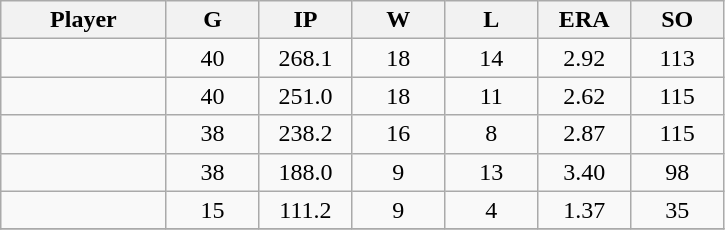<table class="wikitable sortable">
<tr>
<th bgcolor="#DDDDFF" width="16%">Player</th>
<th bgcolor="#DDDDFF" width="9%">G</th>
<th bgcolor="#DDDDFF" width="9%">IP</th>
<th bgcolor="#DDDDFF" width="9%">W</th>
<th bgcolor="#DDDDFF" width="9%">L</th>
<th bgcolor="#DDDDFF" width="9%">ERA</th>
<th bgcolor="#DDDDFF" width="9%">SO</th>
</tr>
<tr align="center">
<td></td>
<td>40</td>
<td>268.1</td>
<td>18</td>
<td>14</td>
<td>2.92</td>
<td>113</td>
</tr>
<tr align="center">
<td></td>
<td>40</td>
<td>251.0</td>
<td>18</td>
<td>11</td>
<td>2.62</td>
<td>115</td>
</tr>
<tr align="center">
<td></td>
<td>38</td>
<td>238.2</td>
<td>16</td>
<td>8</td>
<td>2.87</td>
<td>115</td>
</tr>
<tr align="center">
<td></td>
<td>38</td>
<td>188.0</td>
<td>9</td>
<td>13</td>
<td>3.40</td>
<td>98</td>
</tr>
<tr align="center">
<td></td>
<td>15</td>
<td>111.2</td>
<td>9</td>
<td>4</td>
<td>1.37</td>
<td>35</td>
</tr>
<tr align="center">
</tr>
</table>
